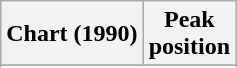<table class="wikitable sortable plainrowheaders" style="text-align:center">
<tr>
<th scope="col">Chart (1990)</th>
<th scope="col">Peak<br>position</th>
</tr>
<tr>
</tr>
<tr>
</tr>
</table>
